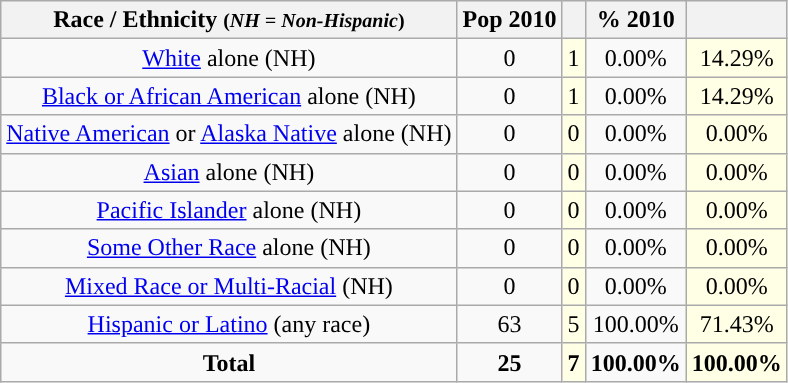<table class="wikitable" style="text-align:center;">
<tr>
<th>Race / Ethnicity <small>(<em>NH = Non-Hispanic</em>)</small></th>
<th>Pop 2010</th>
<th></th>
<th>% 2010</th>
<th></th>
</tr>
<tr>
<td><a href='#'>White</a> alone (NH)</td>
<td>0</td>
<td style='background: #ffffe6;'>1</td>
<td>0.00%</td>
<td style='background: #ffffe6;'>14.29%</td>
</tr>
<tr>
<td><a href='#'>Black or African American</a> alone (NH)</td>
<td>0</td>
<td style='background: #ffffe6;'>1</td>
<td>0.00%</td>
<td style='background: #ffffe6;'>14.29%</td>
</tr>
<tr>
<td><a href='#'>Native American</a> or <a href='#'>Alaska Native</a> alone (NH)</td>
<td>0</td>
<td style='background: #ffffe6;'>0</td>
<td>0.00%</td>
<td style='background: #ffffe6;'>0.00%</td>
</tr>
<tr>
<td><a href='#'>Asian</a> alone (NH)</td>
<td>0</td>
<td style='background: #ffffe6;'>0</td>
<td>0.00%</td>
<td style='background: #ffffe6;'>0.00%</td>
</tr>
<tr>
<td><a href='#'>Pacific Islander</a> alone (NH)</td>
<td>0</td>
<td style='background: #ffffe6;'>0</td>
<td>0.00%</td>
<td style='background: #ffffe6;'>0.00%</td>
</tr>
<tr>
<td><a href='#'>Some Other Race</a> alone (NH)</td>
<td>0</td>
<td style='background: #ffffe6;'>0</td>
<td>0.00%</td>
<td style='background: #ffffe6;'>0.00%</td>
</tr>
<tr>
<td><a href='#'>Mixed Race or Multi-Racial</a> (NH)</td>
<td>0</td>
<td style='background: #ffffe6;'>0</td>
<td>0.00%</td>
<td style='background: #ffffe6;'>0.00%</td>
</tr>
<tr>
<td><a href='#'>Hispanic or Latino</a> (any race)</td>
<td>63</td>
<td style='background: #ffffe6;'>5</td>
<td>100.00%</td>
<td style='background: #ffffe6;'>71.43%</td>
</tr>
<tr>
<td><strong>Total</strong></td>
<td><strong>25</strong></td>
<td style='background: #ffffe6;'><strong>7</strong></td>
<td><strong>100.00%</strong></td>
<td style='background: #ffffe6;'><strong>100.00%</strong></td>
</tr>
</table>
